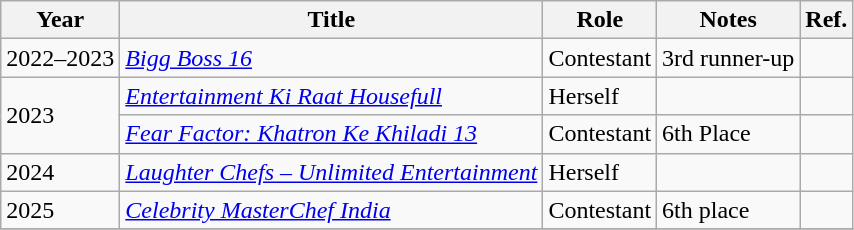<table class=wikitable>
<tr>
<th>Year</th>
<th>Title</th>
<th>Role</th>
<th>Notes</th>
<th>Ref.</th>
</tr>
<tr>
<td>2022–2023</td>
<td><em><a href='#'>Bigg Boss 16</a></em></td>
<td>Contestant</td>
<td>3rd runner-up</td>
<td></td>
</tr>
<tr>
<td rowspan="2">2023</td>
<td><em><a href='#'>Entertainment Ki Raat Housefull</a></em></td>
<td>Herself</td>
<td></td>
<td></td>
</tr>
<tr>
<td><em><a href='#'>Fear Factor: Khatron Ke Khiladi 13</a></em></td>
<td>Contestant</td>
<td>6th Place</td>
<td></td>
</tr>
<tr>
<td>2024</td>
<td><em><a href='#'>Laughter Chefs – Unlimited Entertainment</a></em></td>
<td>Herself</td>
<td></td>
<td></td>
</tr>
<tr>
<td>2025</td>
<td><em><a href='#'>Celebrity MasterChef India</a></em></td>
<td>Contestant</td>
<td>6th place</td>
<td></td>
</tr>
<tr>
</tr>
</table>
